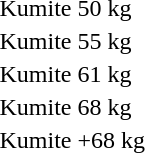<table>
<tr>
<td rowspan=2>Kumite 50 kg</td>
<td rowspan=2 nowrap></td>
<td rowspan=2></td>
<td></td>
</tr>
<tr>
<td></td>
</tr>
<tr>
<td>Kumite 55 kg</td>
<td></td>
<td></td>
<td nowrap></td>
</tr>
<tr>
<td rowspan=2>Kumite 61 kg</td>
<td rowspan=2></td>
<td rowspan=2></td>
<td></td>
</tr>
<tr>
<td></td>
</tr>
<tr>
<td rowspan=2>Kumite 68 kg</td>
<td rowspan=2></td>
<td rowspan=2></td>
<td></td>
</tr>
<tr>
<td></td>
</tr>
<tr>
<td rowspan=2>Kumite +68 kg</td>
<td rowspan=2></td>
<td rowspan=2 nowrap></td>
<td></td>
</tr>
<tr>
<td></td>
</tr>
</table>
